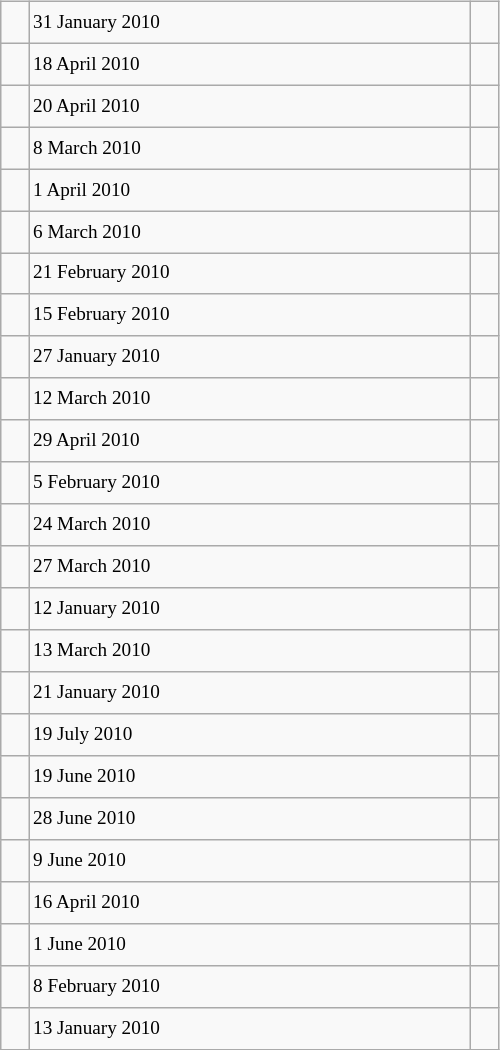<table class="wikitable" style="font-size: 80%; float: left; width: 26em; margin-right: 1em; height: 700px">
<tr>
<td></td>
<td>31 January 2010</td>
<td></td>
</tr>
<tr>
<td></td>
<td>18 April 2010</td>
<td></td>
</tr>
<tr>
<td></td>
<td>20 April 2010</td>
<td></td>
</tr>
<tr>
<td></td>
<td>8 March 2010</td>
<td></td>
</tr>
<tr>
<td></td>
<td>1 April 2010</td>
<td></td>
</tr>
<tr>
<td></td>
<td>6 March 2010</td>
<td></td>
</tr>
<tr>
<td></td>
<td>21 February 2010</td>
<td></td>
</tr>
<tr>
<td></td>
<td>15 February 2010</td>
<td></td>
</tr>
<tr>
<td></td>
<td>27 January 2010</td>
<td></td>
</tr>
<tr>
<td></td>
<td>12 March 2010</td>
<td></td>
</tr>
<tr>
<td></td>
<td>29 April 2010</td>
<td></td>
</tr>
<tr>
<td></td>
<td>5 February 2010</td>
<td></td>
</tr>
<tr>
<td></td>
<td>24 March 2010</td>
<td></td>
</tr>
<tr>
<td></td>
<td>27 March 2010</td>
<td></td>
</tr>
<tr>
<td></td>
<td>12 January 2010</td>
<td></td>
</tr>
<tr>
<td></td>
<td>13 March 2010</td>
<td></td>
</tr>
<tr>
<td></td>
<td>21 January 2010</td>
<td></td>
</tr>
<tr>
<td></td>
<td>19 July 2010</td>
<td></td>
</tr>
<tr>
<td></td>
<td>19 June 2010</td>
<td></td>
</tr>
<tr>
<td></td>
<td>28 June 2010</td>
<td></td>
</tr>
<tr>
<td></td>
<td>9 June 2010</td>
<td></td>
</tr>
<tr>
<td></td>
<td>16 April 2010</td>
<td></td>
</tr>
<tr>
<td></td>
<td>1 June 2010</td>
<td></td>
</tr>
<tr>
<td></td>
<td>8 February 2010</td>
<td></td>
</tr>
<tr>
<td></td>
<td>13 January 2010</td>
<td></td>
</tr>
</table>
